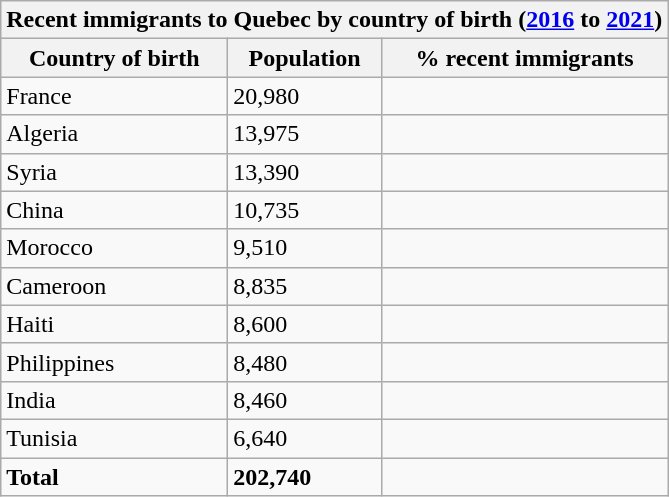<table class="wikitable">
<tr>
<th colspan="4">Recent immigrants to Quebec by country of birth (<a href='#'>2016</a> to <a href='#'>2021</a>)</th>
</tr>
<tr>
<th>Country of birth</th>
<th>Population</th>
<th>% recent immigrants</th>
</tr>
<tr>
<td>France</td>
<td>20,980</td>
<td></td>
</tr>
<tr>
<td>Algeria</td>
<td>13,975</td>
<td></td>
</tr>
<tr>
<td>Syria</td>
<td>13,390</td>
<td></td>
</tr>
<tr>
<td>China</td>
<td>10,735</td>
<td></td>
</tr>
<tr>
<td>Morocco</td>
<td>9,510</td>
<td></td>
</tr>
<tr>
<td>Cameroon</td>
<td>8,835</td>
<td></td>
</tr>
<tr>
<td>Haiti</td>
<td>8,600</td>
<td></td>
</tr>
<tr>
<td>Philippines</td>
<td>8,480</td>
<td></td>
</tr>
<tr>
<td>India</td>
<td>8,460</td>
<td></td>
</tr>
<tr>
<td>Tunisia</td>
<td>6,640</td>
<td></td>
</tr>
<tr>
<td><strong>Total</strong></td>
<td><strong>202,740</strong></td>
<td><strong></strong></td>
</tr>
</table>
